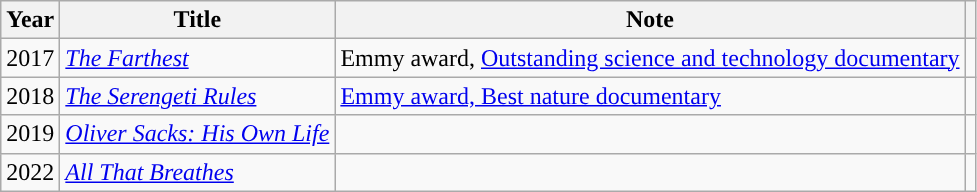<table class="wikitable sortable" style="border:none; margin:0;">
<tr align="bottom">
<th scope="col">Year</th>
<th scope="col">Title</th>
<th scope="col" class="unsortable">Note</th>
<th scope="col" class="unsortable"></th>
</tr>
<tr>
<td>2017</td>
<td><em><a href='#'>The Farthest</a></em></td>
<td>Emmy award, <a href='#'>Outstanding science and technology documentary</a></td>
<td></td>
</tr>
<tr>
<td>2018</td>
<td><em><a href='#'>The Serengeti Rules</a></em></td>
<td><a href='#'> Emmy award, Best nature documentary</a></td>
<td></td>
</tr>
<tr>
<td>2019</td>
<td><em><a href='#'>Oliver Sacks: His Own Life</a></em></td>
<td></td>
<td></td>
</tr>
<tr>
<td>2022</td>
<td><em><a href='#'>All That Breathes</a></em></td>
<td></td>
<td></td>
</tr>
</table>
